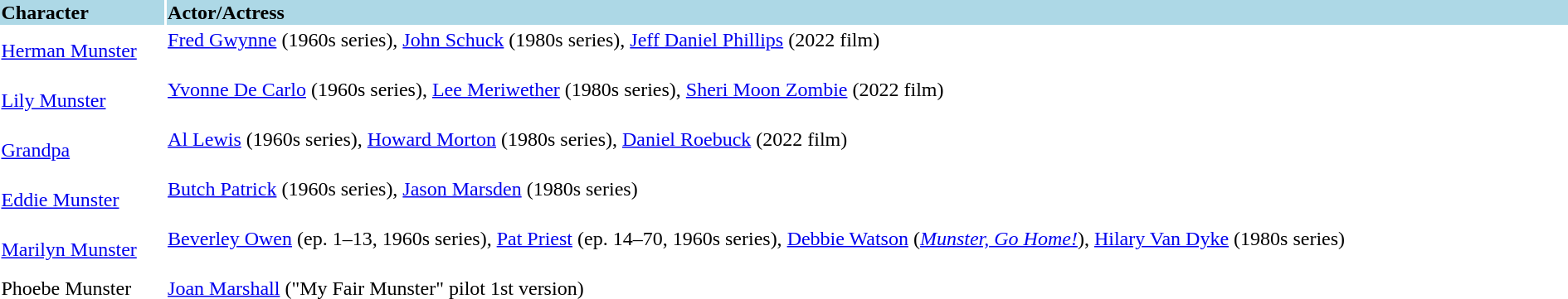<table width="100%" height="100px" style="wikitable" border="0">
<tr>
<td style="background:lightblue"><strong>Character</strong></td>
<td style="background:lightblue"><strong>Actor/Actress</strong></td>
</tr>
<tr>
<td><a href='#'>Herman Munster</a></td>
<td><a href='#'>Fred Gwynne</a> (1960s series), <a href='#'>John Schuck</a> (1980s series), <a href='#'>Jeff Daniel Phillips</a> (2022 film)<br><br></td>
</tr>
<tr>
<td><a href='#'>Lily Munster</a></td>
<td><a href='#'>Yvonne De Carlo</a> (1960s series), <a href='#'>Lee Meriwether</a> (1980s series), <a href='#'>Sheri Moon Zombie</a> (2022 film)<br><br></td>
</tr>
<tr>
<td><a href='#'>Grandpa</a></td>
<td><a href='#'>Al Lewis</a> (1960s series), <a href='#'>Howard Morton</a> (1980s series), <a href='#'>Daniel Roebuck</a> (2022 film)<br><br></td>
</tr>
<tr>
<td><a href='#'>Eddie Munster</a></td>
<td><a href='#'>Butch Patrick</a> (1960s series), <a href='#'>Jason Marsden</a> (1980s series)<br><br></td>
</tr>
<tr>
<td><a href='#'>Marilyn Munster</a></td>
<td><a href='#'>Beverley Owen</a> (ep. 1–13, 1960s series), <a href='#'>Pat Priest</a> (ep. 14–70, 1960s series), <a href='#'>Debbie Watson</a> (<em><a href='#'>Munster, Go Home!</a></em>), <a href='#'>Hilary Van Dyke</a> (1980s series)<br><br></td>
</tr>
<tr>
<td>Phoebe Munster</td>
<td><a href='#'>Joan Marshall</a> ("My Fair Munster" pilot 1st version)</td>
</tr>
</table>
